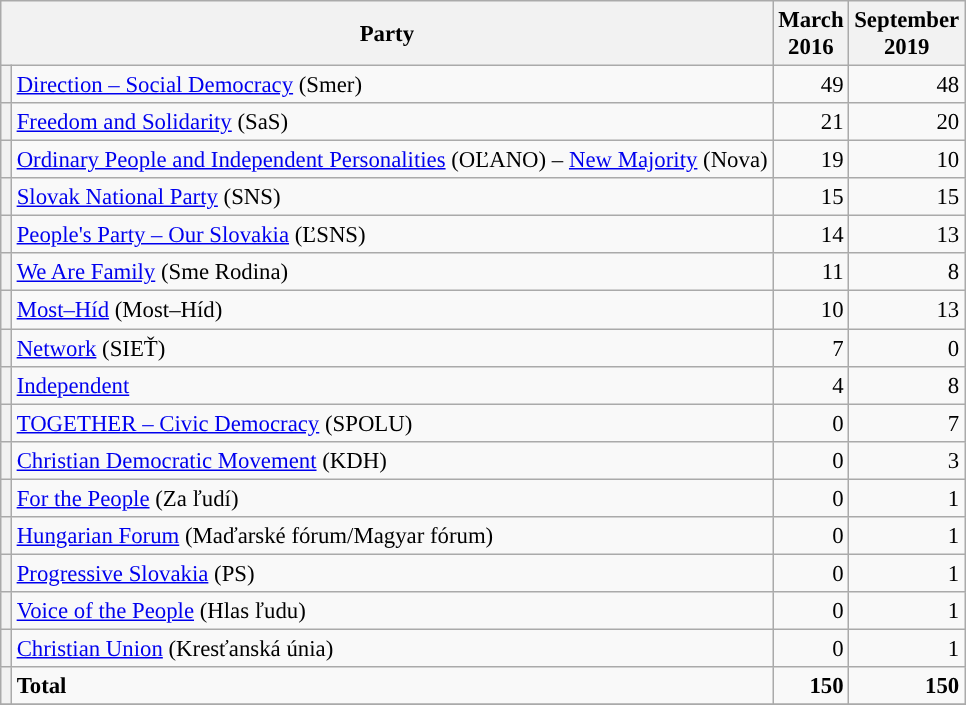<table class="wikitable" style="font-size: 95%;">
<tr>
<th colspan=2>Party</th>
<th>March<br> 2016</th>
<th>September<br> 2019</th>
</tr>
<tr>
<th style="background-color: "></th>
<td><a href='#'>Direction – Social Democracy</a> (Smer)</td>
<td align="right">49</td>
<td align="right">48</td>
</tr>
<tr>
<th style="background-color: "></th>
<td><a href='#'>Freedom and Solidarity</a> (SaS)</td>
<td align="right">21</td>
<td align="right">20</td>
</tr>
<tr>
<th style="background-color: "></th>
<td><a href='#'>Ordinary People and Independent Personalities</a> (OĽANO) – <a href='#'>New Majority</a> (Nova)</td>
<td align="right">19</td>
<td align="right">10</td>
</tr>
<tr>
<th style="background-color: "></th>
<td><a href='#'>Slovak National Party</a> (SNS)</td>
<td align="right">15</td>
<td align="right">15</td>
</tr>
<tr>
<th style="background-color: "></th>
<td><a href='#'>People's Party – Our Slovakia</a> (ĽSNS)</td>
<td align="right">14</td>
<td align="right">13</td>
</tr>
<tr>
<th style="background-color: "></th>
<td><a href='#'>We Are Family</a> (Sme Rodina)</td>
<td align="right">11</td>
<td align="right">8</td>
</tr>
<tr>
<th style="background-color: "></th>
<td><a href='#'>Most–Híd</a> (Most–Híd)</td>
<td align="right">10</td>
<td align="right">13</td>
</tr>
<tr>
<th style="background-color: "></th>
<td><a href='#'>Network</a> (SIEŤ)</td>
<td align="right">7</td>
<td align="right">0</td>
</tr>
<tr>
<th style="background-color: "></th>
<td><a href='#'>Independent</a></td>
<td align="right">4</td>
<td align="right">8</td>
</tr>
<tr>
<th style="background-color: "></th>
<td><a href='#'>TOGETHER – Civic Democracy</a> (SPOLU)</td>
<td align="right">0</td>
<td align="right">7</td>
</tr>
<tr>
<th style="background-color: "></th>
<td><a href='#'>Christian Democratic Movement</a> (KDH)</td>
<td align="right">0</td>
<td align="right">3</td>
</tr>
<tr>
<th style="background-color: "></th>
<td><a href='#'>For the People</a> (Za ľudí)</td>
<td align="right">0</td>
<td align="right">1</td>
</tr>
<tr>
<th style="background-color: "></th>
<td><a href='#'>Hungarian Forum</a> (Maďarské fórum/Magyar fórum)</td>
<td align="right">0</td>
<td align="right">1</td>
</tr>
<tr>
<th style="background-color: "></th>
<td><a href='#'>Progressive Slovakia</a> (PS)</td>
<td align="right">0</td>
<td align="right">1</td>
</tr>
<tr>
<th style="background-color: "></th>
<td><a href='#'>Voice of the People</a> (Hlas ľudu)</td>
<td align="right">0</td>
<td align="right">1</td>
</tr>
<tr>
<th style="background-color: "></th>
<td><a href='#'>Christian Union</a> (Kresťanská únia)</td>
<td align="right">0</td>
<td align="right">1</td>
</tr>
<tr>
<th style="background-color: "></th>
<td><strong>Total</strong></td>
<td align="right"><strong>150</strong></td>
<td align="right"><strong>150</strong></td>
</tr>
<tr>
</tr>
</table>
